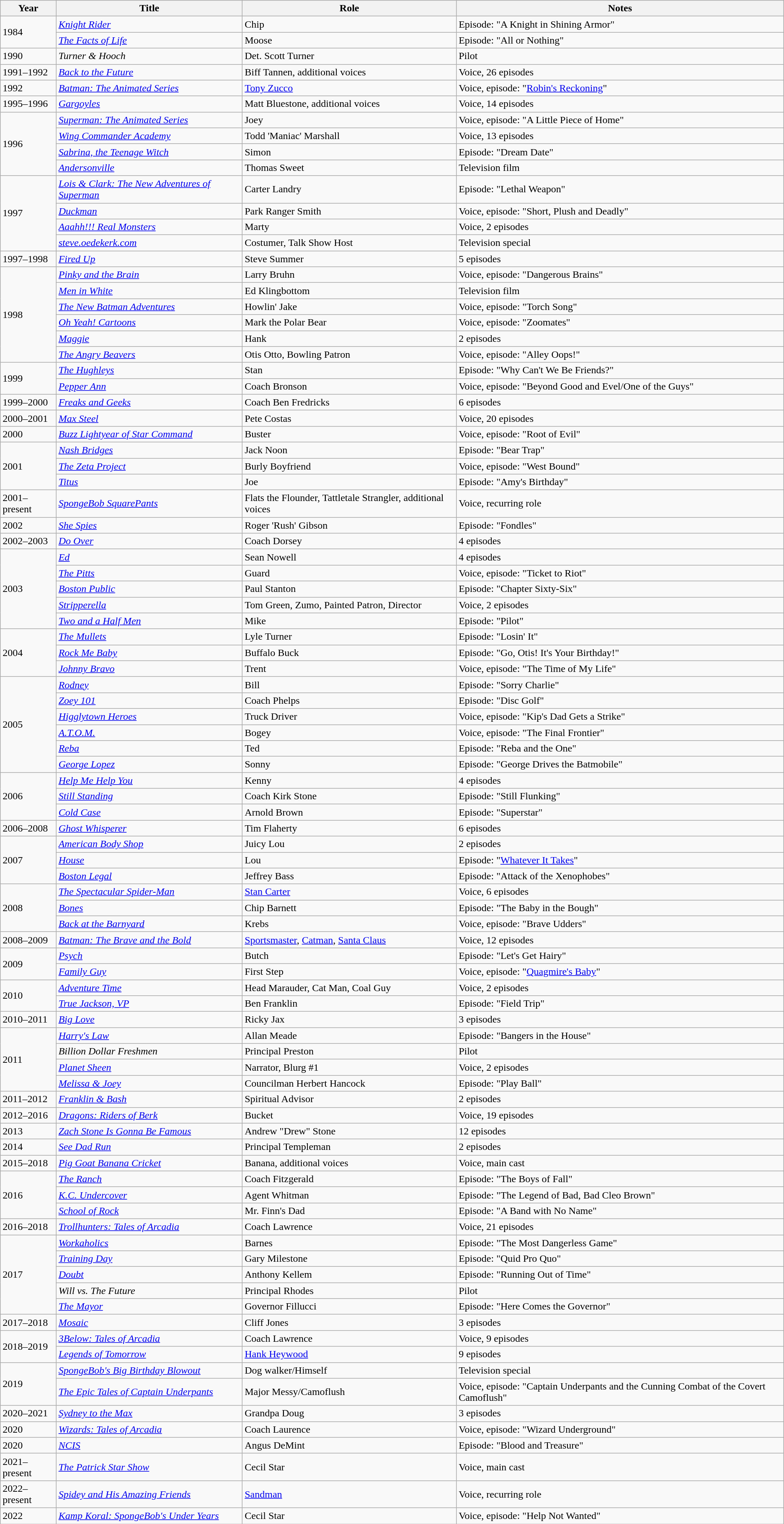<table class="wikitable sortable">
<tr>
<th>Year</th>
<th>Title</th>
<th>Role</th>
<th class="unsortable">Notes</th>
</tr>
<tr>
<td rowspan=2>1984</td>
<td><em><a href='#'>Knight Rider</a></em></td>
<td>Chip</td>
<td>Episode: "A Knight in Shining Armor"</td>
</tr>
<tr>
<td><em><a href='#'>The Facts of Life</a></em></td>
<td>Moose</td>
<td>Episode: "All or Nothing"</td>
</tr>
<tr>
<td>1990</td>
<td><em>Turner & Hooch</em></td>
<td>Det. Scott Turner</td>
<td>Pilot</td>
</tr>
<tr>
<td>1991–1992</td>
<td><em><a href='#'>Back to the Future</a></em></td>
<td>Biff Tannen, additional voices</td>
<td>Voice, 26 episodes</td>
</tr>
<tr>
<td>1992</td>
<td><em><a href='#'>Batman: The Animated Series</a></em></td>
<td><a href='#'>Tony Zucco</a></td>
<td>Voice, episode: "<a href='#'>Robin's Reckoning</a>"</td>
</tr>
<tr>
<td>1995–1996</td>
<td><em><a href='#'>Gargoyles</a></em></td>
<td>Matt Bluestone, additional voices</td>
<td>Voice, 14 episodes</td>
</tr>
<tr>
<td rowspan=4>1996</td>
<td><em><a href='#'>Superman: The Animated Series</a></em></td>
<td>Joey</td>
<td>Voice, episode: "A Little Piece of Home"</td>
</tr>
<tr>
<td><em><a href='#'>Wing Commander Academy</a></em></td>
<td>Todd 'Maniac' Marshall</td>
<td>Voice, 13 episodes</td>
</tr>
<tr>
<td><em><a href='#'>Sabrina, the Teenage Witch</a></em></td>
<td>Simon</td>
<td>Episode: "Dream Date"</td>
</tr>
<tr>
<td><em><a href='#'>Andersonville</a></em></td>
<td>Thomas Sweet</td>
<td>Television film</td>
</tr>
<tr>
<td rowspan=4>1997</td>
<td><em><a href='#'>Lois & Clark: The New Adventures of Superman</a></em></td>
<td>Carter Landry</td>
<td>Episode: "Lethal Weapon"</td>
</tr>
<tr>
<td><em><a href='#'>Duckman</a></em></td>
<td>Park Ranger Smith</td>
<td>Voice, episode: "Short, Plush and Deadly"</td>
</tr>
<tr>
<td><em><a href='#'>Aaahh!!! Real Monsters</a></em></td>
<td>Marty</td>
<td>Voice, 2 episodes</td>
</tr>
<tr>
<td><em><a href='#'>steve.oedekerk.com</a></em></td>
<td>Costumer, Talk Show Host</td>
<td>Television special</td>
</tr>
<tr>
<td>1997–1998</td>
<td><em><a href='#'>Fired Up</a></em></td>
<td>Steve Summer</td>
<td>5 episodes</td>
</tr>
<tr>
<td rowspan=6>1998</td>
<td><em><a href='#'>Pinky and the Brain</a></em></td>
<td>Larry Bruhn</td>
<td>Voice, episode: "Dangerous Brains"</td>
</tr>
<tr>
<td><em><a href='#'>Men in White</a></em></td>
<td>Ed Klingbottom</td>
<td>Television film</td>
</tr>
<tr>
<td><em><a href='#'>The New Batman Adventures</a></em></td>
<td>Howlin' Jake</td>
<td>Voice, episode: "Torch Song"</td>
</tr>
<tr>
<td><em><a href='#'>Oh Yeah! Cartoons</a></em></td>
<td>Mark the Polar Bear</td>
<td>Voice, episode: "Zoomates"</td>
</tr>
<tr>
<td><em><a href='#'>Maggie</a></em></td>
<td>Hank</td>
<td>2 episodes</td>
</tr>
<tr>
<td><em><a href='#'>The Angry Beavers</a></em></td>
<td>Otis Otto, Bowling Patron</td>
<td>Voice, episode: "Alley Oops!"</td>
</tr>
<tr>
<td rowspan=2>1999</td>
<td><em><a href='#'>The Hughleys</a></em></td>
<td>Stan</td>
<td>Episode: "Why Can't We Be Friends?"</td>
</tr>
<tr>
<td><em><a href='#'>Pepper Ann</a></em></td>
<td>Coach Bronson</td>
<td>Voice, episode: "Beyond Good and Evel/One of the Guys"</td>
</tr>
<tr>
<td>1999–2000</td>
<td><em><a href='#'>Freaks and Geeks</a></em></td>
<td>Coach Ben Fredricks</td>
<td>6 episodes</td>
</tr>
<tr>
<td>2000–2001</td>
<td><em><a href='#'>Max Steel</a></em></td>
<td>Pete Costas</td>
<td>Voice, 20 episodes</td>
</tr>
<tr>
<td>2000</td>
<td><em><a href='#'>Buzz Lightyear of Star Command</a></em></td>
<td>Buster</td>
<td>Voice, episode: "Root of Evil"</td>
</tr>
<tr>
<td rowspan=3>2001</td>
<td><em><a href='#'>Nash Bridges</a></em></td>
<td>Jack Noon</td>
<td>Episode: "Bear Trap"</td>
</tr>
<tr>
<td><em><a href='#'>The Zeta Project</a></em></td>
<td>Burly Boyfriend</td>
<td>Voice, episode: "West Bound"</td>
</tr>
<tr>
<td><em><a href='#'>Titus</a></em></td>
<td>Joe</td>
<td>Episode: "Amy's Birthday"</td>
</tr>
<tr>
<td>2001–present</td>
<td><em><a href='#'>SpongeBob SquarePants</a></em></td>
<td>Flats the Flounder, Tattletale Strangler, additional voices</td>
<td>Voice, recurring role</td>
</tr>
<tr>
<td>2002</td>
<td><em><a href='#'>She Spies</a></em></td>
<td>Roger 'Rush' Gibson</td>
<td>Episode: "Fondles"</td>
</tr>
<tr>
<td>2002–2003</td>
<td><em><a href='#'>Do Over</a></em></td>
<td>Coach Dorsey</td>
<td>4 episodes</td>
</tr>
<tr>
<td rowspan=5>2003</td>
<td><em><a href='#'>Ed</a></em></td>
<td>Sean Nowell</td>
<td>4 episodes</td>
</tr>
<tr>
<td><em><a href='#'>The Pitts</a></em></td>
<td>Guard</td>
<td>Voice, episode: "Ticket to Riot"</td>
</tr>
<tr>
<td><em><a href='#'>Boston Public</a></em></td>
<td>Paul Stanton</td>
<td>Episode: "Chapter Sixty-Six"</td>
</tr>
<tr>
<td><em><a href='#'>Stripperella</a></em></td>
<td>Tom Green, Zumo, Painted Patron, Director</td>
<td>Voice, 2 episodes</td>
</tr>
<tr>
<td><em><a href='#'>Two and a Half Men</a></em></td>
<td>Mike</td>
<td>Episode: "Pilot"</td>
</tr>
<tr>
<td rowspan=3>2004</td>
<td><em><a href='#'>The Mullets</a></em></td>
<td>Lyle Turner</td>
<td>Episode: "Losin' It"</td>
</tr>
<tr>
<td><em><a href='#'>Rock Me Baby</a></em></td>
<td>Buffalo Buck</td>
<td>Episode: "Go, Otis! It's Your Birthday!"</td>
</tr>
<tr>
<td><em><a href='#'>Johnny Bravo</a></em></td>
<td>Trent</td>
<td>Voice, episode: "The Time of My Life"</td>
</tr>
<tr>
<td rowspan="6">2005</td>
<td><em><a href='#'>Rodney</a></em></td>
<td>Bill</td>
<td>Episode: "Sorry Charlie"</td>
</tr>
<tr>
<td><em><a href='#'>Zoey 101</a></em></td>
<td>Coach Phelps</td>
<td>Episode: "Disc Golf"</td>
</tr>
<tr>
<td><em><a href='#'>Higglytown Heroes</a></em></td>
<td>Truck Driver</td>
<td>Voice, episode: "Kip's Dad Gets a Strike"</td>
</tr>
<tr>
<td><em><a href='#'>A.T.O.M.</a></em></td>
<td>Bogey</td>
<td>Voice, episode: "The Final Frontier"</td>
</tr>
<tr>
<td><em><a href='#'>Reba</a></em></td>
<td>Ted</td>
<td>Episode: "Reba and the One"</td>
</tr>
<tr>
<td><em><a href='#'>George Lopez</a></em></td>
<td>Sonny</td>
<td>Episode: "George Drives the Batmobile"</td>
</tr>
<tr>
<td rowspan=3>2006</td>
<td><em><a href='#'>Help Me Help You</a></em></td>
<td>Kenny</td>
<td>4 episodes</td>
</tr>
<tr>
<td><em><a href='#'>Still Standing</a></em></td>
<td>Coach Kirk Stone</td>
<td>Episode: "Still Flunking"</td>
</tr>
<tr>
<td><em><a href='#'>Cold Case</a></em></td>
<td>Arnold Brown</td>
<td>Episode: "Superstar"</td>
</tr>
<tr>
<td>2006–2008</td>
<td><em><a href='#'>Ghost Whisperer</a></em></td>
<td>Tim Flaherty</td>
<td>6 episodes</td>
</tr>
<tr>
<td rowspan=3>2007</td>
<td><em><a href='#'>American Body Shop</a></em></td>
<td>Juicy Lou</td>
<td>2 episodes</td>
</tr>
<tr>
<td><em><a href='#'>House</a></em></td>
<td>Lou</td>
<td>Episode: "<a href='#'>Whatever It Takes</a>"</td>
</tr>
<tr>
<td><em><a href='#'>Boston Legal</a></em></td>
<td>Jeffrey Bass</td>
<td>Episode: "Attack of the Xenophobes"</td>
</tr>
<tr>
<td rowspan=3>2008</td>
<td><em><a href='#'>The Spectacular Spider-Man</a></em></td>
<td><a href='#'>Stan Carter</a></td>
<td>Voice, 6 episodes</td>
</tr>
<tr>
<td><em><a href='#'>Bones</a></em></td>
<td>Chip Barnett</td>
<td>Episode: "The Baby in the Bough"</td>
</tr>
<tr>
<td><em><a href='#'>Back at the Barnyard</a></em></td>
<td>Krebs</td>
<td>Voice, episode: "Brave Udders"</td>
</tr>
<tr>
<td>2008–2009</td>
<td><em><a href='#'>Batman: The Brave and the Bold</a></em></td>
<td><a href='#'>Sportsmaster</a>, <a href='#'>Catman</a>, <a href='#'>Santa Claus</a></td>
<td>Voice, 12 episodes</td>
</tr>
<tr>
<td rowspan=2>2009</td>
<td><em><a href='#'>Psych</a></em></td>
<td>Butch</td>
<td>Episode: "Let's Get Hairy"</td>
</tr>
<tr>
<td><em><a href='#'>Family Guy</a></em></td>
<td>First Step</td>
<td>Voice, episode: "<a href='#'>Quagmire's Baby</a>"</td>
</tr>
<tr>
<td rowspan=2>2010</td>
<td><em><a href='#'>Adventure Time</a></em></td>
<td>Head Marauder, Cat Man, Coal Guy</td>
<td>Voice, 2 episodes</td>
</tr>
<tr>
<td><em><a href='#'>True Jackson, VP</a></em></td>
<td>Ben Franklin</td>
<td>Episode: "Field Trip"</td>
</tr>
<tr>
<td>2010–2011</td>
<td><em><a href='#'>Big Love</a></em></td>
<td>Ricky Jax</td>
<td>3 episodes</td>
</tr>
<tr>
<td rowspan=4>2011</td>
<td><em><a href='#'>Harry's Law</a></em></td>
<td>Allan Meade</td>
<td>Episode: "Bangers in the House"</td>
</tr>
<tr>
<td><em>Billion Dollar Freshmen</em></td>
<td>Principal Preston</td>
<td>Pilot</td>
</tr>
<tr>
<td><em><a href='#'>Planet Sheen</a></em></td>
<td>Narrator, Blurg #1</td>
<td>Voice, 2 episodes</td>
</tr>
<tr>
<td><em><a href='#'>Melissa & Joey</a></em></td>
<td>Councilman Herbert Hancock</td>
<td>Episode: "Play Ball"</td>
</tr>
<tr>
<td>2011–2012</td>
<td><em><a href='#'>Franklin & Bash</a></em></td>
<td>Spiritual Advisor</td>
<td>2 episodes</td>
</tr>
<tr>
<td>2012–2016</td>
<td><em><a href='#'>Dragons: Riders of Berk</a></em></td>
<td>Bucket</td>
<td>Voice, 19 episodes</td>
</tr>
<tr>
<td>2013</td>
<td><em><a href='#'>Zach Stone Is Gonna Be Famous</a></em></td>
<td>Andrew "Drew" Stone</td>
<td>12 episodes</td>
</tr>
<tr>
<td>2014</td>
<td><em><a href='#'>See Dad Run</a></em></td>
<td>Principal Templeman</td>
<td>2 episodes</td>
</tr>
<tr>
<td>2015–2018</td>
<td><em><a href='#'>Pig Goat Banana Cricket</a></em></td>
<td>Banana, additional voices</td>
<td>Voice, main cast</td>
</tr>
<tr>
<td rowspan=3>2016</td>
<td><em><a href='#'>The Ranch</a></em></td>
<td>Coach Fitzgerald</td>
<td>Episode: "The Boys of Fall"</td>
</tr>
<tr>
<td><em><a href='#'>K.C. Undercover</a></em></td>
<td>Agent Whitman</td>
<td>Episode: "The Legend of Bad, Bad Cleo Brown"</td>
</tr>
<tr>
<td><em><a href='#'>School of Rock</a></em></td>
<td>Mr. Finn's Dad</td>
<td>Episode: "A Band with No Name"</td>
</tr>
<tr>
<td>2016–2018</td>
<td><em><a href='#'>Trollhunters: Tales of Arcadia</a></em></td>
<td>Coach Lawrence</td>
<td>Voice, 21 episodes</td>
</tr>
<tr>
<td rowspan=5>2017</td>
<td><em><a href='#'>Workaholics</a></em></td>
<td>Barnes</td>
<td>Episode: "The Most Dangerless Game"</td>
</tr>
<tr>
<td><em><a href='#'>Training Day</a></em></td>
<td>Gary Milestone</td>
<td>Episode: "Quid Pro Quo"</td>
</tr>
<tr>
<td><em><a href='#'>Doubt</a></em></td>
<td>Anthony Kellem</td>
<td>Episode: "Running Out of Time"</td>
</tr>
<tr>
<td><em>Will vs. The Future</em></td>
<td>Principal Rhodes</td>
<td>Pilot</td>
</tr>
<tr>
<td><em><a href='#'>The Mayor</a></em></td>
<td>Governor Fillucci</td>
<td>Episode: "Here Comes the Governor"</td>
</tr>
<tr>
<td>2017–2018</td>
<td><em><a href='#'>Mosaic</a></em></td>
<td>Cliff Jones</td>
<td>3 episodes</td>
</tr>
<tr>
<td rowspan=2>2018–2019</td>
<td><em><a href='#'>3Below: Tales of Arcadia</a></em></td>
<td>Coach Lawrence</td>
<td>Voice, 9 episodes</td>
</tr>
<tr>
<td><em><a href='#'>Legends of Tomorrow</a></em></td>
<td><a href='#'>Hank Heywood</a></td>
<td>9 episodes</td>
</tr>
<tr>
<td rowspan=2>2019</td>
<td><em><a href='#'>SpongeBob's Big Birthday Blowout</a></em></td>
<td>Dog walker/Himself</td>
<td>Television special</td>
</tr>
<tr>
<td><em><a href='#'>The Epic Tales of Captain Underpants</a></em></td>
<td>Major Messy/Camoflush</td>
<td>Voice, episode: "Captain Underpants and the Cunning Combat of the Covert Camoflush"</td>
</tr>
<tr>
<td>2020–2021</td>
<td><em><a href='#'>Sydney to the Max</a></em></td>
<td>Grandpa Doug</td>
<td>3 episodes</td>
</tr>
<tr>
<td>2020</td>
<td><em><a href='#'>Wizards: Tales of Arcadia</a></em></td>
<td>Coach Laurence</td>
<td>Voice, episode: "Wizard Underground"</td>
</tr>
<tr>
<td>2020</td>
<td><em><a href='#'>NCIS</a></em></td>
<td>Angus DeMint</td>
<td>Episode: "Blood and Treasure"</td>
</tr>
<tr>
<td>2021–present</td>
<td><em><a href='#'>The Patrick Star Show</a></em></td>
<td>Cecil Star</td>
<td>Voice, main cast</td>
</tr>
<tr>
<td>2022–present</td>
<td><em><a href='#'>Spidey and His Amazing Friends</a></em></td>
<td><a href='#'>Sandman</a></td>
<td>Voice, recurring role</td>
</tr>
<tr>
<td>2022</td>
<td><em><a href='#'>Kamp Koral: SpongeBob's Under Years</a></em></td>
<td>Cecil Star</td>
<td>Voice, episode: "Help Not Wanted"</td>
</tr>
</table>
